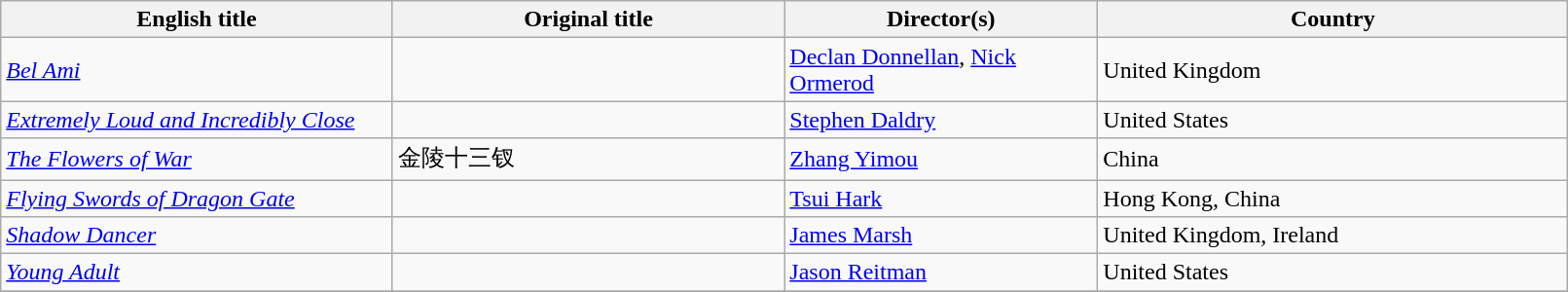<table class="wikitable" width="85%" cellpadding="5">
<tr>
<th width="25%">English title</th>
<th width="25%">Original title</th>
<th width="20%">Director(s)</th>
<th width="30%">Country</th>
</tr>
<tr>
<td><em><a href='#'>Bel Ami</a></em></td>
<td></td>
<td><a href='#'>Declan Donnellan</a>, <a href='#'>Nick Ormerod</a></td>
<td>United Kingdom</td>
</tr>
<tr>
<td><em><a href='#'>Extremely Loud and Incredibly Close</a></em></td>
<td></td>
<td><a href='#'>Stephen Daldry</a></td>
<td>United States</td>
</tr>
<tr>
<td><em><a href='#'>The Flowers of War</a></em></td>
<td>金陵十三钗</td>
<td><a href='#'>Zhang Yimou</a></td>
<td>China</td>
</tr>
<tr>
<td><em><a href='#'>Flying Swords of Dragon Gate</a></em></td>
<td></td>
<td><a href='#'>Tsui Hark</a></td>
<td>Hong Kong, China</td>
</tr>
<tr>
<td><em><a href='#'>Shadow Dancer</a></em></td>
<td></td>
<td><a href='#'>James Marsh</a></td>
<td>United Kingdom, Ireland</td>
</tr>
<tr>
<td><em><a href='#'>Young Adult</a></em></td>
<td></td>
<td><a href='#'>Jason Reitman</a></td>
<td>United States</td>
</tr>
<tr>
</tr>
</table>
